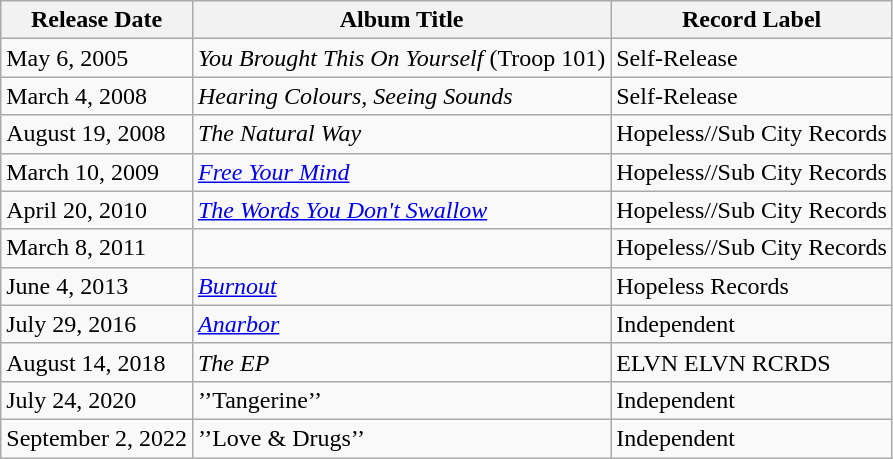<table class="wikitable">
<tr>
<th>Release Date</th>
<th>Album Title</th>
<th>Record Label</th>
</tr>
<tr>
<td>May 6, 2005</td>
<td><em>You Brought This On Yourself</em> (Troop 101)</td>
<td>Self-Release</td>
</tr>
<tr>
<td>March 4, 2008</td>
<td><em>Hearing Colours, Seeing Sounds</em></td>
<td>Self-Release</td>
</tr>
<tr>
<td>August 19, 2008</td>
<td><em>The Natural Way</em></td>
<td>Hopeless//Sub City Records</td>
</tr>
<tr>
<td>March 10, 2009</td>
<td><em><a href='#'>Free Your Mind</a></em></td>
<td>Hopeless//Sub City Records</td>
</tr>
<tr>
<td>April 20, 2010</td>
<td><em><a href='#'>The Words You Don't Swallow</a></em></td>
<td>Hopeless//Sub City Records</td>
</tr>
<tr>
<td>March 8, 2011</td>
<td><em></em></td>
<td>Hopeless//Sub City Records</td>
</tr>
<tr>
<td>June 4, 2013</td>
<td><em><a href='#'>Burnout</a></em></td>
<td>Hopeless Records</td>
</tr>
<tr>
<td>July 29, 2016</td>
<td><em><a href='#'>Anarbor</a></em></td>
<td>Independent</td>
</tr>
<tr>
<td>August 14, 2018</td>
<td><em>The EP</em></td>
<td>ELVN ELVN RCRDS</td>
</tr>
<tr>
<td>July 24, 2020</td>
<td>’’Tangerine’’</td>
<td>Independent</td>
</tr>
<tr>
<td>September 2, 2022</td>
<td>’’Love & Drugs’’</td>
<td>Independent</td>
</tr>
</table>
